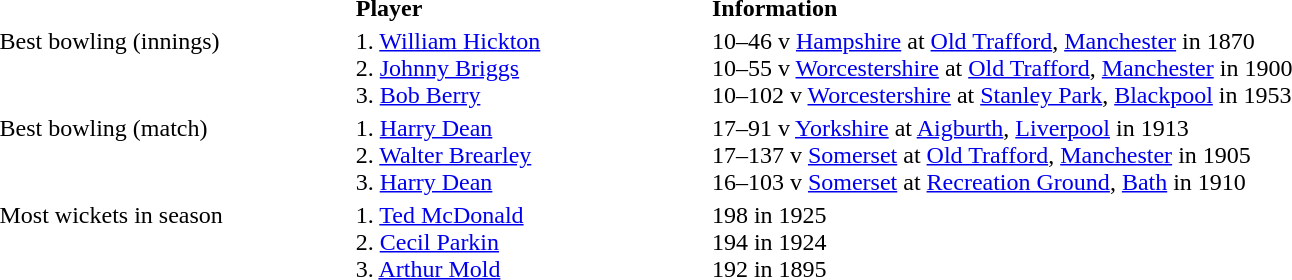<table width=100%>
<tr>
<th align=left width=15%></th>
<th align=left width=15%>Player</th>
<th align=left width=50%>Information</th>
</tr>
<tr>
<td align=left valign=top>Best bowling (innings)</td>
<td align=left>1. <a href='#'>William Hickton</a><br>2. <a href='#'>Johnny Briggs</a><br>3. <a href='#'>Bob Berry</a></td>
<td align=left>10–46 v <a href='#'>Hampshire</a> at <a href='#'>Old Trafford</a>, <a href='#'>Manchester</a> in 1870<br>10–55 v <a href='#'>Worcestershire</a> at <a href='#'>Old Trafford</a>, <a href='#'>Manchester</a> in 1900<br>10–102 v <a href='#'>Worcestershire</a> at <a href='#'>Stanley Park</a>, <a href='#'>Blackpool</a> in 1953</td>
</tr>
<tr>
<td align=left valign=top>Best bowling (match)</td>
<td align=left>1. <a href='#'>Harry Dean</a><br>2. <a href='#'>Walter Brearley</a><br>3. <a href='#'>Harry Dean</a></td>
<td align=left>17–91 v <a href='#'>Yorkshire</a> at <a href='#'>Aigburth</a>, <a href='#'>Liverpool</a> in 1913<br>17–137 v <a href='#'>Somerset</a> at <a href='#'>Old Trafford</a>, <a href='#'>Manchester</a> in 1905<br>16–103 v <a href='#'>Somerset</a> at <a href='#'>Recreation Ground</a>, <a href='#'>Bath</a> in 1910</td>
</tr>
<tr>
<td align=left valign=top>Most wickets in season</td>
<td align=left>1. <a href='#'>Ted McDonald</a><br>2. <a href='#'>Cecil Parkin</a><br>3. <a href='#'>Arthur Mold</a></td>
<td align=left>198 in 1925<br>194 in 1924<br>192 in 1895</td>
</tr>
</table>
